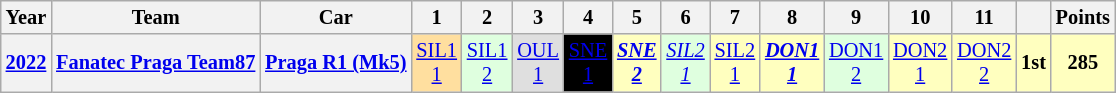<table class="wikitable" style="text-align:center; font-size:85%">
<tr>
<th>Year</th>
<th>Team</th>
<th>Car</th>
<th>1</th>
<th>2</th>
<th>3</th>
<th>4</th>
<th>5</th>
<th>6</th>
<th>7</th>
<th>8</th>
<th>9</th>
<th>10</th>
<th>11</th>
<th></th>
<th>Points</th>
</tr>
<tr>
<th><a href='#'>2022</a></th>
<th><a href='#'>Fanatec Praga Team87</a></th>
<th><a href='#'>Praga R1 (Mk5)</a></th>
<td style="background:#FFDF9F;"><a href='#'>SIL1<br>1</a><br></td>
<td style="background:#dfffdf;"><a href='#'>SIL1<br>2</a><br></td>
<td style="background:#DFDFDF;"><a href='#'>OUL<br>1</a><br></td>
<td style="background:#000; color:white;"><a href='#'><span>SNE<br>1</span></a><br></td>
<td style="background:#ffffbf;"><strong><em><a href='#'>SNE<br>2</a><br></em></strong></td>
<td style="background:#DFFFDF;"><em><a href='#'>SIL2<br>1</a><br></em></td>
<td style="background:#FFFFBF;"><a href='#'>SIL2<br>1</a><br></td>
<td style="background:#FFFFBF;"><strong><em><a href='#'>DON1<br>1</a><br></em></strong></td>
<td style="background:#DFFFDF;"><a href='#'>DON1<br>2</a><br></td>
<td style="background:#ffffbf;"><a href='#'>DON2<br>1</a><br></td>
<td style="background:#ffffbf;"><a href='#'>DON2<br>2</a><br></td>
<td style="background:#FFFFBF;"><strong>1st</strong></td>
<td style="background:#FFFFBF;"><strong>285</strong></td>
</tr>
</table>
